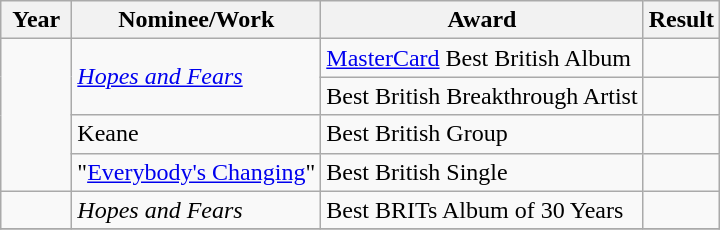<table class="wikitable">
<tr>
<th width="40">Year</th>
<th>Nominee/Work</th>
<th>Award</th>
<th>Result</th>
</tr>
<tr>
<td align="center" rowspan="4"></td>
<td rowspan="2"><em><a href='#'>Hopes and Fears</a></em></td>
<td><a href='#'>MasterCard</a> Best British Album</td>
<td></td>
</tr>
<tr>
<td>Best British Breakthrough Artist</td>
<td></td>
</tr>
<tr>
<td>Keane</td>
<td>Best British Group</td>
<td></td>
</tr>
<tr>
<td>"<a href='#'>Everybody's Changing</a>"</td>
<td>Best British Single</td>
<td></td>
</tr>
<tr>
<td style="text-align:center;"></td>
<td><em>Hopes and Fears</em></td>
<td>Best BRITs Album of 30 Years</td>
<td></td>
</tr>
<tr>
</tr>
</table>
